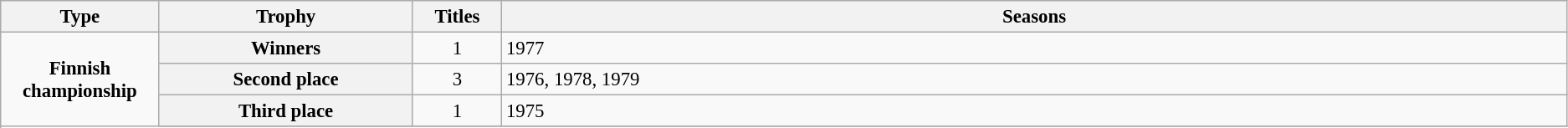<table class="wikitable plainrowheaders" style="font-size:95%; text-align:center;">
<tr>
<th style="width: 1%;">Type</th>
<th style="width: 5%;">Trophy</th>
<th style="width: 1%;">Titles</th>
<th style="width: 21%;">Seasons</th>
</tr>
<tr>
<td scope="rowgroup" rowspan="4"><strong>Finnish championship</strong></td>
<th scope="row">Winners</th>
<td>1</td>
<td align="left">1977</td>
</tr>
<tr>
<th scope="row">Second place</th>
<td>3</td>
<td align="left">1976, 1978, 1979</td>
</tr>
<tr>
<th scope="row">Third place</th>
<td>1</td>
<td align="left">1975</td>
</tr>
<tr>
</tr>
</table>
